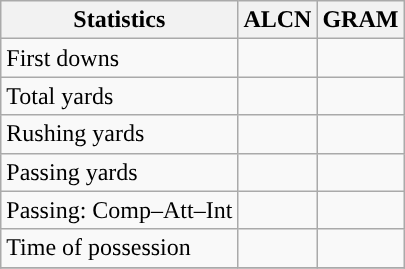<table class="wikitable" style="float: left;">
<tr>
<th>Statistics</th>
<th>ALCN</th>
<th>GRAM</th>
</tr>
<tr>
<td>First downs</td>
<td></td>
<td></td>
</tr>
<tr>
<td>Total yards</td>
<td></td>
<td></td>
</tr>
<tr>
<td>Rushing yards</td>
<td></td>
<td></td>
</tr>
<tr>
<td>Passing yards</td>
<td></td>
<td></td>
</tr>
<tr>
<td>Passing: Comp–Att–Int</td>
<td></td>
<td></td>
</tr>
<tr>
<td>Time of possession</td>
<td></td>
<td></td>
</tr>
<tr>
</tr>
</table>
